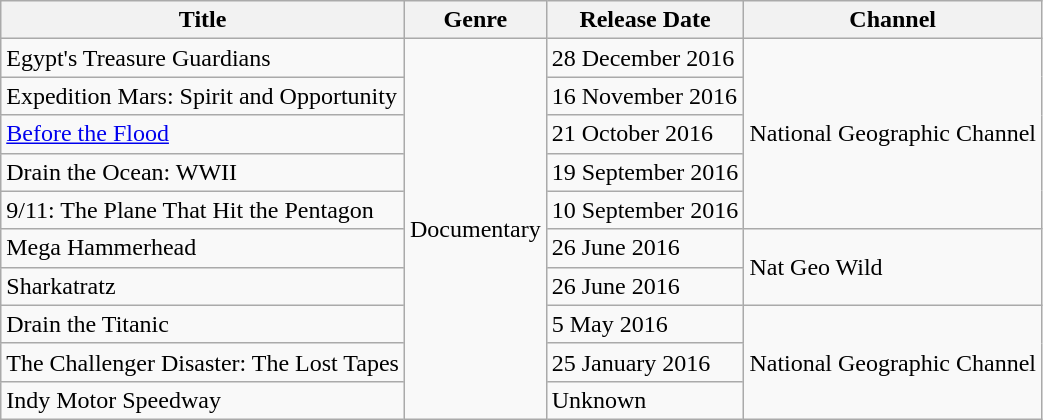<table class="wikitable sortable">
<tr>
<th>Title</th>
<th>Genre</th>
<th>Release Date</th>
<th>Channel</th>
</tr>
<tr>
<td>Egypt's Treasure Guardians</td>
<td rowspan="13">Documentary</td>
<td>28 December 2016</td>
<td rowspan="5">National Geographic Channel</td>
</tr>
<tr>
<td>Expedition Mars: Spirit and Opportunity</td>
<td>16 November 2016</td>
</tr>
<tr>
<td><a href='#'>Before the Flood</a></td>
<td>21 October 2016</td>
</tr>
<tr>
<td>Drain the Ocean: WWII</td>
<td>19 September 2016</td>
</tr>
<tr>
<td>9/11: The Plane That Hit the Pentagon</td>
<td>10 September 2016</td>
</tr>
<tr>
<td>Mega Hammerhead</td>
<td>26 June 2016</td>
<td rowspan="2">Nat Geo Wild</td>
</tr>
<tr>
<td>Sharkatratz</td>
<td>26 June 2016</td>
</tr>
<tr>
<td>Drain the Titanic</td>
<td>5 May 2016</td>
<td rowspan="3">National Geographic Channel</td>
</tr>
<tr>
<td>The Challenger Disaster: The Lost Tapes</td>
<td>25 January 2016</td>
</tr>
<tr>
<td>Indy Motor Speedway</td>
<td>Unknown</td>
</tr>
</table>
